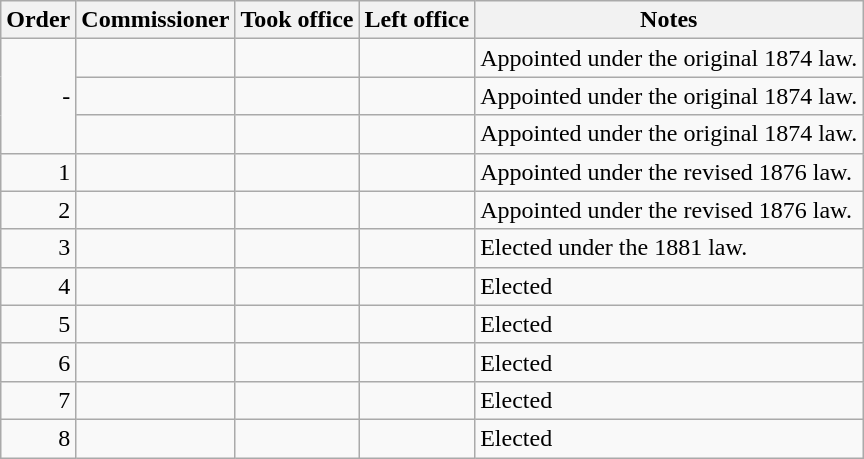<table class="wikitable sortable" style="text-align:right;">
<tr>
<th>Order</th>
<th>Commissioner</th>
<th>Took office</th>
<th>Left office</th>
<th>Notes</th>
</tr>
<tr>
<td rowspan="3">-</td>
<td align="left"></td>
<td></td>
<td></td>
<td align="left">Appointed under the original 1874 law.</td>
</tr>
<tr>
<td align="left"></td>
<td></td>
<td></td>
<td align="left">Appointed under the original 1874 law.</td>
</tr>
<tr>
<td align="left"></td>
<td></td>
<td></td>
<td align="left">Appointed under the original 1874 law.</td>
</tr>
<tr>
<td>1</td>
<td align="left"></td>
<td></td>
<td></td>
<td align="left">Appointed under the revised 1876 law.</td>
</tr>
<tr>
<td>2</td>
<td align="left"></td>
<td></td>
<td></td>
<td align="left">Appointed under the revised 1876 law.</td>
</tr>
<tr>
<td>3</td>
<td align="left"></td>
<td></td>
<td></td>
<td align="left">Elected under the 1881 law.</td>
</tr>
<tr>
<td>4</td>
<td align="left"></td>
<td></td>
<td></td>
<td align="left">Elected</td>
</tr>
<tr>
<td>5</td>
<td align="left"></td>
<td></td>
<td></td>
<td align="left">Elected</td>
</tr>
<tr>
<td>6</td>
<td align="left"></td>
<td></td>
<td></td>
<td align="left">Elected</td>
</tr>
<tr>
<td>7</td>
<td align="left"></td>
<td></td>
<td></td>
<td align="left">Elected</td>
</tr>
<tr>
<td>8</td>
<td align="left"></td>
<td></td>
<td></td>
<td align="left">Elected</td>
</tr>
</table>
